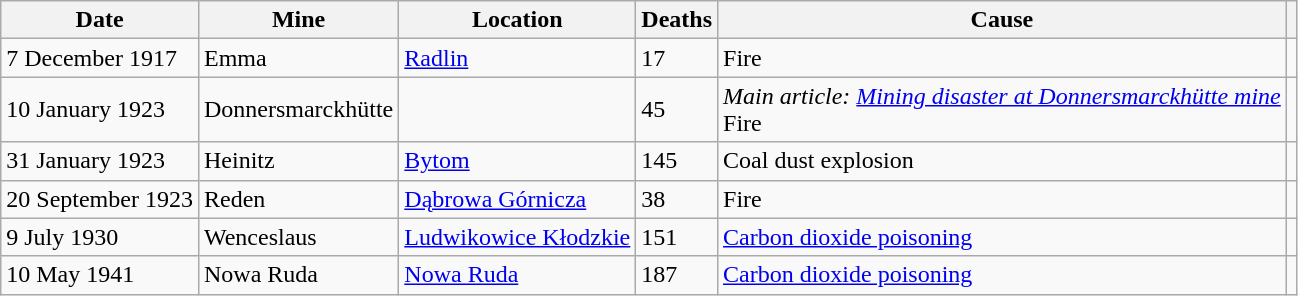<table class="wikitable sortable sotable">
<tr>
<th>Date</th>
<th>Mine</th>
<th>Location</th>
<th>Deaths</th>
<th>Cause</th>
<th></th>
</tr>
<tr>
<td>7 December 1917</td>
<td>Emma</td>
<td><a href='#'>Radlin</a></td>
<td>17</td>
<td>Fire</td>
<td></td>
</tr>
<tr>
<td>10 January 1923</td>
<td>Donnersmarckhütte</td>
<td></td>
<td>45</td>
<td><em>Main article: <a href='#'>Mining disaster at Donnersmarckhütte mine</a></em><br>Fire</td>
<td></td>
</tr>
<tr>
<td>31 January 1923</td>
<td>Heinitz</td>
<td><a href='#'>Bytom</a></td>
<td>145</td>
<td>Coal dust explosion</td>
<td></td>
</tr>
<tr>
<td>20 September 1923</td>
<td>Reden</td>
<td><a href='#'>Dąbrowa Górnicza</a></td>
<td>38</td>
<td>Fire</td>
<td></td>
</tr>
<tr>
<td>9 July 1930</td>
<td>Wenceslaus</td>
<td><a href='#'>Ludwikowice Kłodzkie</a></td>
<td>151</td>
<td><a href='#'>Carbon dioxide poisoning</a></td>
<td></td>
</tr>
<tr>
<td>10 May 1941</td>
<td>Nowa Ruda</td>
<td><a href='#'>Nowa Ruda</a></td>
<td>187</td>
<td><a href='#'>Carbon dioxide poisoning</a></td>
<td></td>
</tr>
</table>
